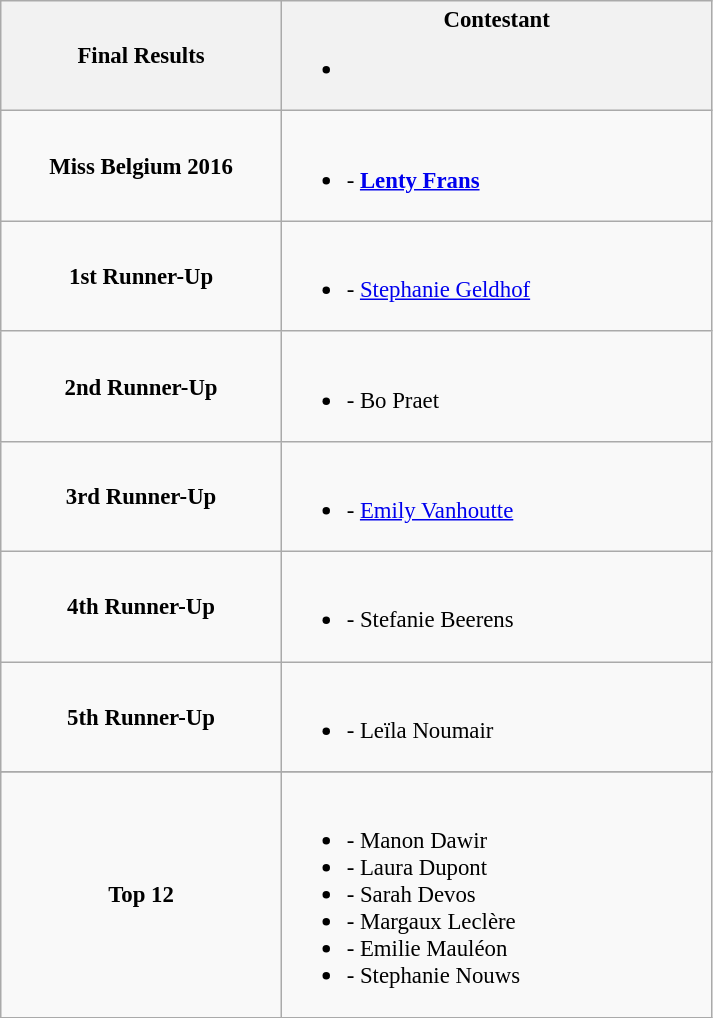<table class="wikitable sortable" style="font-size:95%;">
<tr>
<th width="180">Final Results</th>
<th width="280">Contestant<br><ul><li></li></ul></th>
</tr>
<tr>
<td style="text-align:center;"><strong>Miss Belgium 2016</strong></td>
<td><br><ul><li><strong></strong> - <strong><a href='#'>Lenty Frans</a></strong></li></ul></td>
</tr>
<tr>
<td style="text-align:center;"><strong>1st Runner-Up</strong></td>
<td><br><ul><li><strong></strong> - <a href='#'>Stephanie Geldhof</a></li></ul></td>
</tr>
<tr>
<td style="text-align:center;"><strong> 2nd Runner-Up</strong></td>
<td><br><ul><li><strong></strong> - Bo Praet</li></ul></td>
</tr>
<tr>
<td style="text-align:center;"><strong> 3rd Runner-Up</strong></td>
<td><br><ul><li><strong></strong> -  <a href='#'>Emily Vanhoutte</a></li></ul></td>
</tr>
<tr>
<td style="text-align:center;"><strong> 4th Runner-Up</strong></td>
<td><br><ul><li><strong></strong> -  Stefanie Beerens</li></ul></td>
</tr>
<tr>
<td style="text-align:center;"><strong> 5th Runner-Up</strong></td>
<td><br><ul><li><strong></strong> - Leïla Noumair</li></ul></td>
</tr>
<tr>
</tr>
<tr>
<td style="text-align:center;"><strong>Top 12</strong></td>
<td><br><ul><li><strong></strong> - Manon Dawir</li><li><strong></strong> - Laura Dupont</li><li><strong></strong> - Sarah Devos</li><li><strong></strong> - Margaux Leclère</li><li><strong></strong> - Emilie Mauléon</li><li><strong></strong> - Stephanie Nouws</li></ul></td>
</tr>
</table>
